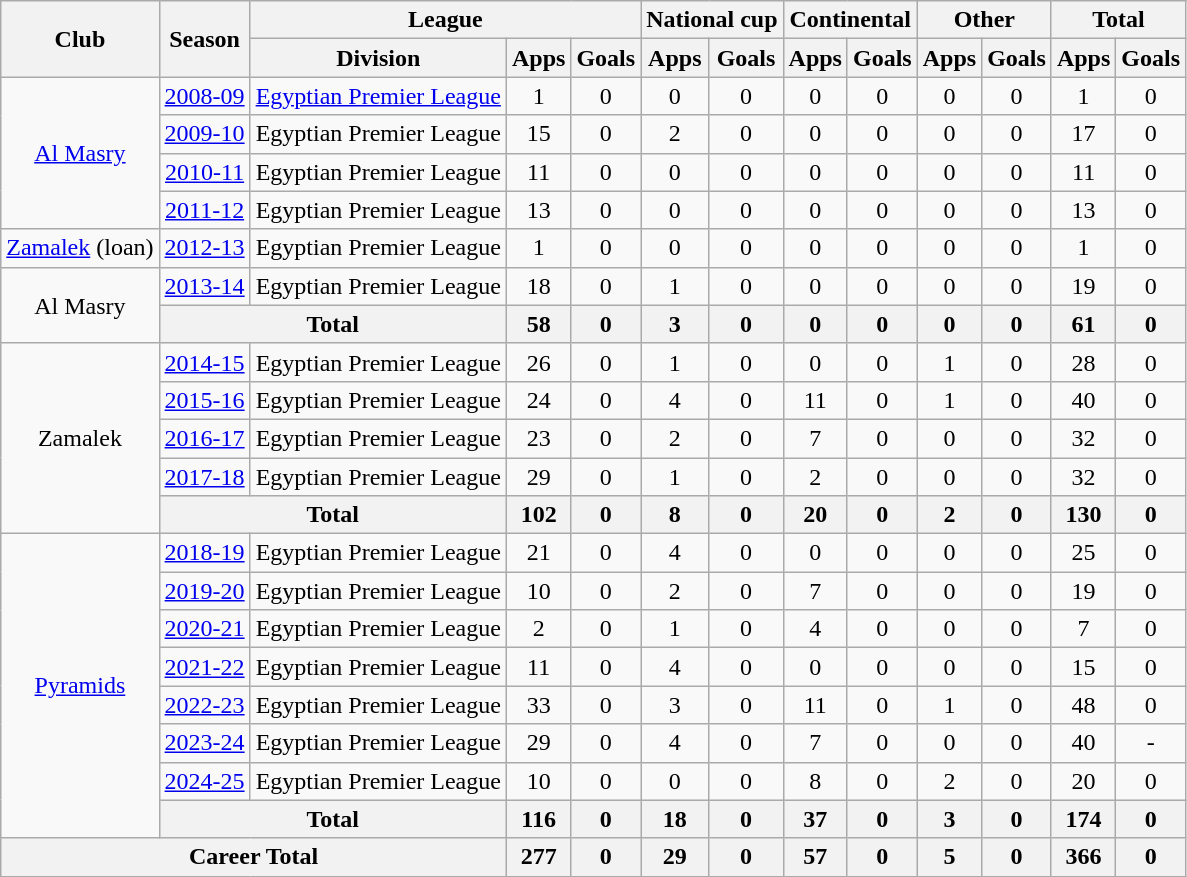<table class="wikitable" style="text-align:center">
<tr>
<th rowspan="2">Club</th>
<th rowspan="2">Season</th>
<th colspan="3">League</th>
<th colspan="2">National cup</th>
<th colspan="2">Continental</th>
<th colspan="2">Other</th>
<th colspan="2">Total</th>
</tr>
<tr>
<th>Division</th>
<th>Apps</th>
<th>Goals</th>
<th>Apps</th>
<th>Goals</th>
<th>Apps</th>
<th>Goals</th>
<th>Apps</th>
<th>Goals</th>
<th>Apps</th>
<th>Goals</th>
</tr>
<tr>
<td rowspan="4"><a href='#'>Al Masry</a></td>
<td><a href='#'>2008-09</a></td>
<td><a href='#'>Egyptian Premier League</a></td>
<td>1</td>
<td>0</td>
<td>0</td>
<td>0</td>
<td>0</td>
<td>0</td>
<td>0</td>
<td>0</td>
<td>1</td>
<td>0</td>
</tr>
<tr>
<td><a href='#'>2009-10</a></td>
<td>Egyptian Premier League</td>
<td>15</td>
<td>0</td>
<td>2</td>
<td>0</td>
<td>0</td>
<td>0</td>
<td>0</td>
<td>0</td>
<td>17</td>
<td>0</td>
</tr>
<tr>
<td><a href='#'>2010-11</a></td>
<td>Egyptian Premier League</td>
<td>11</td>
<td>0</td>
<td>0</td>
<td>0</td>
<td>0</td>
<td>0</td>
<td>0</td>
<td>0</td>
<td>11</td>
<td>0</td>
</tr>
<tr>
<td><a href='#'>2011-12</a></td>
<td>Egyptian Premier League</td>
<td>13</td>
<td>0</td>
<td>0</td>
<td>0</td>
<td>0</td>
<td>0</td>
<td>0</td>
<td>0</td>
<td>13</td>
<td>0</td>
</tr>
<tr>
<td><a href='#'>Zamalek</a> (loan)</td>
<td><a href='#'>2012-13</a></td>
<td>Egyptian Premier League</td>
<td>1</td>
<td>0</td>
<td>0</td>
<td>0</td>
<td>0</td>
<td>0</td>
<td>0</td>
<td>0</td>
<td>1</td>
<td>0</td>
</tr>
<tr>
<td rowspan="2">Al Masry</td>
<td><a href='#'>2013-14</a></td>
<td>Egyptian Premier League</td>
<td>18</td>
<td>0</td>
<td>1</td>
<td>0</td>
<td>0</td>
<td>0</td>
<td>0</td>
<td>0</td>
<td>19</td>
<td>0</td>
</tr>
<tr>
<th colspan="2">Total</th>
<th>58</th>
<th>0</th>
<th>3</th>
<th>0</th>
<th>0</th>
<th>0</th>
<th>0</th>
<th>0</th>
<th>61</th>
<th>0</th>
</tr>
<tr>
<td rowspan="5">Zamalek</td>
<td><a href='#'>2014-15</a></td>
<td>Egyptian Premier League</td>
<td>26</td>
<td>0</td>
<td>1</td>
<td>0</td>
<td>0</td>
<td>0</td>
<td>1</td>
<td>0</td>
<td>28</td>
<td>0</td>
</tr>
<tr>
<td><a href='#'>2015-16</a></td>
<td>Egyptian Premier League</td>
<td>24</td>
<td>0</td>
<td>4</td>
<td>0</td>
<td>11</td>
<td>0</td>
<td>1</td>
<td>0</td>
<td>40</td>
<td>0</td>
</tr>
<tr>
<td><a href='#'>2016-17</a></td>
<td>Egyptian Premier League</td>
<td>23</td>
<td>0</td>
<td>2</td>
<td>0</td>
<td>7</td>
<td>0</td>
<td>0</td>
<td>0</td>
<td>32</td>
<td>0</td>
</tr>
<tr>
<td><a href='#'>2017-18</a></td>
<td>Egyptian Premier League</td>
<td>29</td>
<td>0</td>
<td>1</td>
<td>0</td>
<td>2</td>
<td>0</td>
<td>0</td>
<td>0</td>
<td>32</td>
<td>0</td>
</tr>
<tr>
<th colspan="2">Total</th>
<th>102</th>
<th>0</th>
<th>8</th>
<th>0</th>
<th>20</th>
<th>0</th>
<th>2</th>
<th>0</th>
<th>130</th>
<th>0</th>
</tr>
<tr>
<td rowspan="8"><a href='#'>Pyramids</a></td>
<td><a href='#'>2018-19</a></td>
<td>Egyptian Premier League</td>
<td>21</td>
<td>0</td>
<td>4</td>
<td>0</td>
<td>0</td>
<td>0</td>
<td>0</td>
<td>0</td>
<td>25</td>
<td>0</td>
</tr>
<tr>
<td><a href='#'>2019-20</a></td>
<td>Egyptian Premier League</td>
<td>10</td>
<td>0</td>
<td>2</td>
<td>0</td>
<td>7</td>
<td>0</td>
<td>0</td>
<td>0</td>
<td>19</td>
<td>0</td>
</tr>
<tr>
<td><a href='#'>2020-21</a></td>
<td>Egyptian Premier League</td>
<td>2</td>
<td>0</td>
<td>1</td>
<td>0</td>
<td>4</td>
<td>0</td>
<td>0</td>
<td>0</td>
<td>7</td>
<td>0</td>
</tr>
<tr>
<td><a href='#'>2021-22</a></td>
<td>Egyptian Premier League</td>
<td>11</td>
<td>0</td>
<td>4</td>
<td>0</td>
<td>0</td>
<td>0</td>
<td>0</td>
<td>0</td>
<td>15</td>
<td>0</td>
</tr>
<tr>
<td><a href='#'>2022-23</a></td>
<td>Egyptian Premier League</td>
<td>33</td>
<td>0</td>
<td>3</td>
<td>0</td>
<td>11</td>
<td>0</td>
<td>1</td>
<td>0</td>
<td>48</td>
<td>0</td>
</tr>
<tr>
<td><a href='#'>2023-24</a></td>
<td>Egyptian Premier League</td>
<td>29</td>
<td>0</td>
<td>4</td>
<td>0</td>
<td>7</td>
<td>0</td>
<td>0</td>
<td>0</td>
<td>40</td>
<td>-</td>
</tr>
<tr>
<td><a href='#'>2024-25</a></td>
<td>Egyptian Premier League</td>
<td>10</td>
<td>0</td>
<td>0</td>
<td>0</td>
<td>8</td>
<td>0</td>
<td>2</td>
<td>0</td>
<td>20</td>
<td>0</td>
</tr>
<tr>
<th colspan="2">Total</th>
<th>116</th>
<th>0</th>
<th>18</th>
<th>0</th>
<th>37</th>
<th>0</th>
<th>3</th>
<th>0</th>
<th>174</th>
<th>0</th>
</tr>
<tr>
<th colspan="3">Career Total</th>
<th>277</th>
<th>0</th>
<th>29</th>
<th>0</th>
<th>57</th>
<th>0</th>
<th>5</th>
<th>0</th>
<th>366</th>
<th>0</th>
</tr>
</table>
